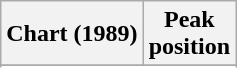<table class="wikitable sortable">
<tr>
<th align="left">Chart (1989)</th>
<th align="center">Peak<br>position</th>
</tr>
<tr>
</tr>
<tr>
</tr>
</table>
